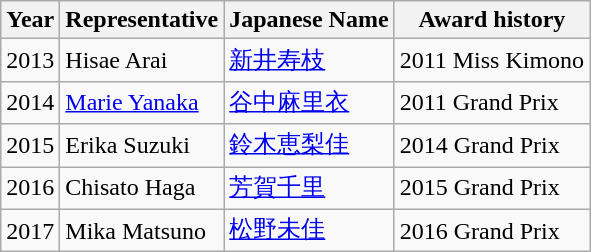<table class="wikitable">
<tr>
<th>Year</th>
<th>Representative</th>
<th>Japanese Name</th>
<th>Award history</th>
</tr>
<tr>
<td>2013</td>
<td>Hisae Arai</td>
<td><a href='#'>新井寿枝</a></td>
<td>2011 Miss Kimono</td>
</tr>
<tr>
<td>2014</td>
<td><a href='#'>Marie Yanaka</a></td>
<td><a href='#'>谷中麻里衣</a></td>
<td>2011 Grand Prix</td>
</tr>
<tr>
<td>2015</td>
<td>Erika Suzuki</td>
<td><a href='#'>鈴木恵梨佳</a></td>
<td>2014 Grand Prix</td>
</tr>
<tr>
<td>2016</td>
<td>Chisato Haga</td>
<td><a href='#'>芳賀千里</a></td>
<td>2015 Grand Prix</td>
</tr>
<tr>
<td>2017</td>
<td>Mika Matsuno</td>
<td><a href='#'>松野未佳</a></td>
<td>2016 Grand Prix</td>
</tr>
</table>
